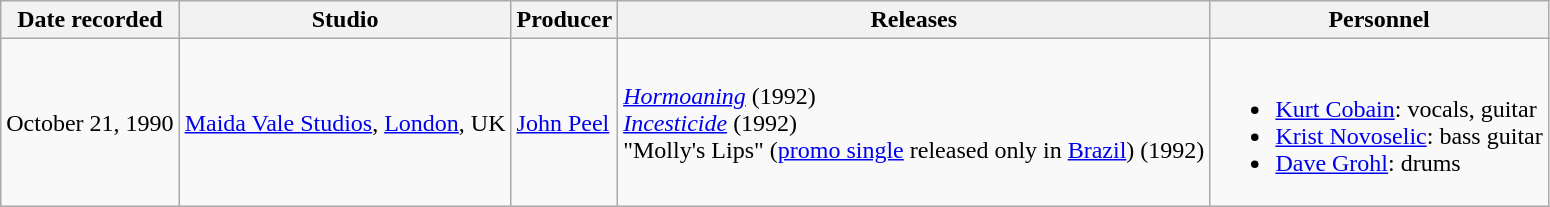<table class="wikitable">
<tr>
<th>Date recorded</th>
<th>Studio</th>
<th>Producer</th>
<th>Releases</th>
<th>Personnel</th>
</tr>
<tr>
<td>October 21, 1990</td>
<td><a href='#'>Maida Vale Studios</a>, <a href='#'>London</a>, UK</td>
<td><a href='#'>John Peel</a></td>
<td><em><a href='#'>Hormoaning</a></em> (1992)<br><em><a href='#'>Incesticide</a></em> (1992)<br>"Molly's Lips" (<a href='#'>promo single</a> released only in <a href='#'>Brazil</a>) (1992)</td>
<td><br><ul><li><a href='#'>Kurt Cobain</a>: vocals, guitar</li><li><a href='#'>Krist Novoselic</a>: bass guitar</li><li><a href='#'>Dave Grohl</a>: drums</li></ul></td>
</tr>
</table>
